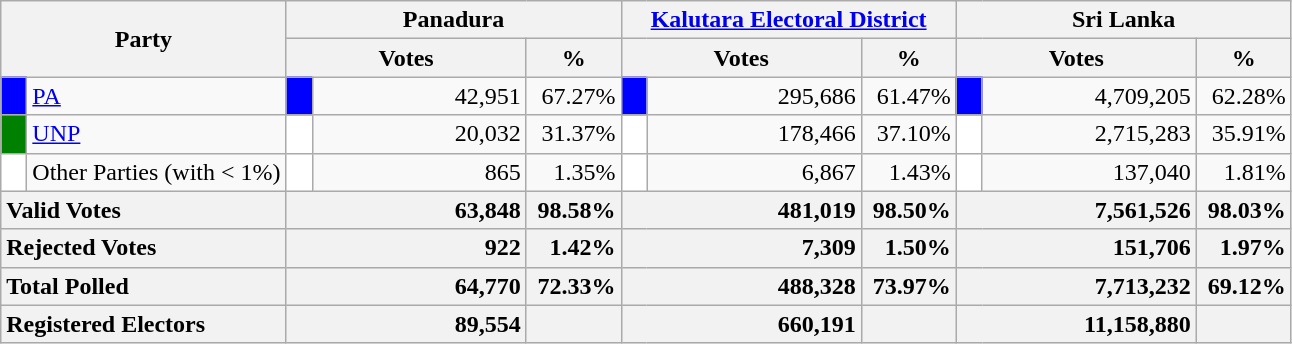<table class="wikitable">
<tr>
<th colspan="2" width="144px"rowspan="2">Party</th>
<th colspan="3" width="216px">Panadura</th>
<th colspan="3" width="216px"><a href='#'>Kalutara Electoral District</a></th>
<th colspan="3" width="216px">Sri Lanka</th>
</tr>
<tr>
<th colspan="2" width="144px">Votes</th>
<th>%</th>
<th colspan="2" width="144px">Votes</th>
<th>%</th>
<th colspan="2" width="144px">Votes</th>
<th>%</th>
</tr>
<tr>
<td style="background-color:blue;" width="10px"></td>
<td style="text-align:left;"><a href='#'>PA</a></td>
<td style="background-color:blue;" width="10px"></td>
<td style="text-align:right;">42,951</td>
<td style="text-align:right;">67.27%</td>
<td style="background-color:blue;" width="10px"></td>
<td style="text-align:right;">295,686</td>
<td style="text-align:right;">61.47%</td>
<td style="background-color:blue;" width="10px"></td>
<td style="text-align:right;">4,709,205</td>
<td style="text-align:right;">62.28%</td>
</tr>
<tr>
<td style="background-color:green;" width="10px"></td>
<td style="text-align:left;"><a href='#'>UNP</a></td>
<td style="background-color:white;" width="10px"></td>
<td style="text-align:right;">20,032</td>
<td style="text-align:right;">31.37%</td>
<td style="background-color:white;" width="10px"></td>
<td style="text-align:right;">178,466</td>
<td style="text-align:right;">37.10%</td>
<td style="background-color:white;" width="10px"></td>
<td style="text-align:right;">2,715,283</td>
<td style="text-align:right;">35.91%</td>
</tr>
<tr>
<td style="background-color:white;" width="10px"></td>
<td style="text-align:left;">Other Parties (with < 1%)</td>
<td style="background-color:white;" width="10px"></td>
<td style="text-align:right;">865</td>
<td style="text-align:right;">1.35%</td>
<td style="background-color:white;" width="10px"></td>
<td style="text-align:right;">6,867</td>
<td style="text-align:right;">1.43%</td>
<td style="background-color:white;" width="10px"></td>
<td style="text-align:right;">137,040</td>
<td style="text-align:right;">1.81%</td>
</tr>
<tr>
<th colspan="2" width="144px"style="text-align:left;">Valid Votes</th>
<th style="text-align:right;"colspan="2" width="144px">63,848</th>
<th style="text-align:right;">98.58%</th>
<th style="text-align:right;"colspan="2" width="144px">481,019</th>
<th style="text-align:right;">98.50%</th>
<th style="text-align:right;"colspan="2" width="144px">7,561,526</th>
<th style="text-align:right;">98.03%</th>
</tr>
<tr>
<th colspan="2" width="144px"style="text-align:left;">Rejected Votes</th>
<th style="text-align:right;"colspan="2" width="144px">922</th>
<th style="text-align:right;">1.42%</th>
<th style="text-align:right;"colspan="2" width="144px">7,309</th>
<th style="text-align:right;">1.50%</th>
<th style="text-align:right;"colspan="2" width="144px">151,706</th>
<th style="text-align:right;">1.97%</th>
</tr>
<tr>
<th colspan="2" width="144px"style="text-align:left;">Total Polled</th>
<th style="text-align:right;"colspan="2" width="144px">64,770</th>
<th style="text-align:right;">72.33%</th>
<th style="text-align:right;"colspan="2" width="144px">488,328</th>
<th style="text-align:right;">73.97%</th>
<th style="text-align:right;"colspan="2" width="144px">7,713,232</th>
<th style="text-align:right;">69.12%</th>
</tr>
<tr>
<th colspan="2" width="144px"style="text-align:left;">Registered Electors</th>
<th style="text-align:right;"colspan="2" width="144px">89,554</th>
<th></th>
<th style="text-align:right;"colspan="2" width="144px">660,191</th>
<th></th>
<th style="text-align:right;"colspan="2" width="144px">11,158,880</th>
<th></th>
</tr>
</table>
